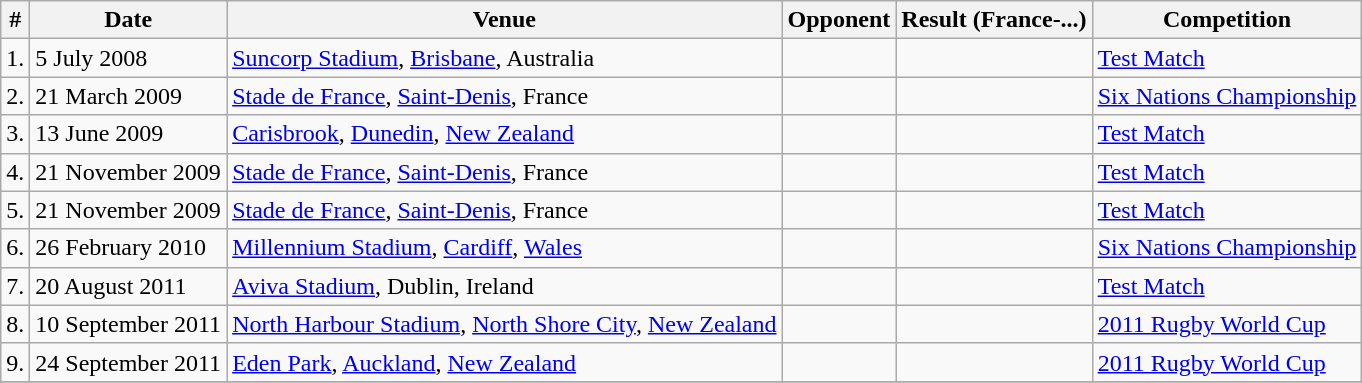<table class="wikitable sortable">
<tr>
<th>#</th>
<th>Date</th>
<th>Venue</th>
<th>Opponent</th>
<th>Result (France-...)</th>
<th>Competition</th>
</tr>
<tr>
<td>1.</td>
<td>5 July 2008</td>
<td><a href='#'>Suncorp Stadium</a>, <a href='#'>Brisbane</a>, Australia</td>
<td></td>
<td></td>
<td><a href='#'>Test Match</a></td>
</tr>
<tr>
<td>2.</td>
<td>21 March 2009</td>
<td><a href='#'>Stade de France</a>, <a href='#'>Saint-Denis</a>, France</td>
<td></td>
<td></td>
<td><a href='#'>Six Nations Championship</a></td>
</tr>
<tr>
<td>3.</td>
<td>13 June 2009</td>
<td><a href='#'>Carisbrook</a>, <a href='#'>Dunedin</a>, <a href='#'>New Zealand</a></td>
<td></td>
<td></td>
<td><a href='#'>Test Match</a></td>
</tr>
<tr>
<td>4.</td>
<td>21 November 2009</td>
<td><a href='#'>Stade de France</a>, <a href='#'>Saint-Denis</a>, France</td>
<td></td>
<td></td>
<td><a href='#'>Test Match</a></td>
</tr>
<tr>
<td>5.</td>
<td>21 November 2009</td>
<td><a href='#'>Stade de France</a>, <a href='#'>Saint-Denis</a>, France</td>
<td></td>
<td></td>
<td><a href='#'>Test Match</a></td>
</tr>
<tr>
<td>6.</td>
<td>26 February 2010</td>
<td><a href='#'>Millennium Stadium</a>, <a href='#'>Cardiff</a>, <a href='#'>Wales</a></td>
<td></td>
<td></td>
<td><a href='#'>Six Nations Championship</a></td>
</tr>
<tr>
<td>7.</td>
<td>20 August 2011</td>
<td><a href='#'>Aviva Stadium</a>, Dublin, Ireland</td>
<td></td>
<td></td>
<td><a href='#'>Test Match</a></td>
</tr>
<tr>
<td>8.</td>
<td>10 September 2011</td>
<td><a href='#'>North Harbour Stadium</a>, <a href='#'>North Shore City</a>, <a href='#'>New Zealand</a></td>
<td></td>
<td></td>
<td><a href='#'>2011 Rugby World Cup</a></td>
</tr>
<tr>
<td>9.</td>
<td>24 September 2011</td>
<td><a href='#'>Eden Park</a>, <a href='#'>Auckland</a>, <a href='#'>New Zealand</a></td>
<td></td>
<td></td>
<td><a href='#'>2011 Rugby World Cup</a></td>
</tr>
<tr>
</tr>
</table>
